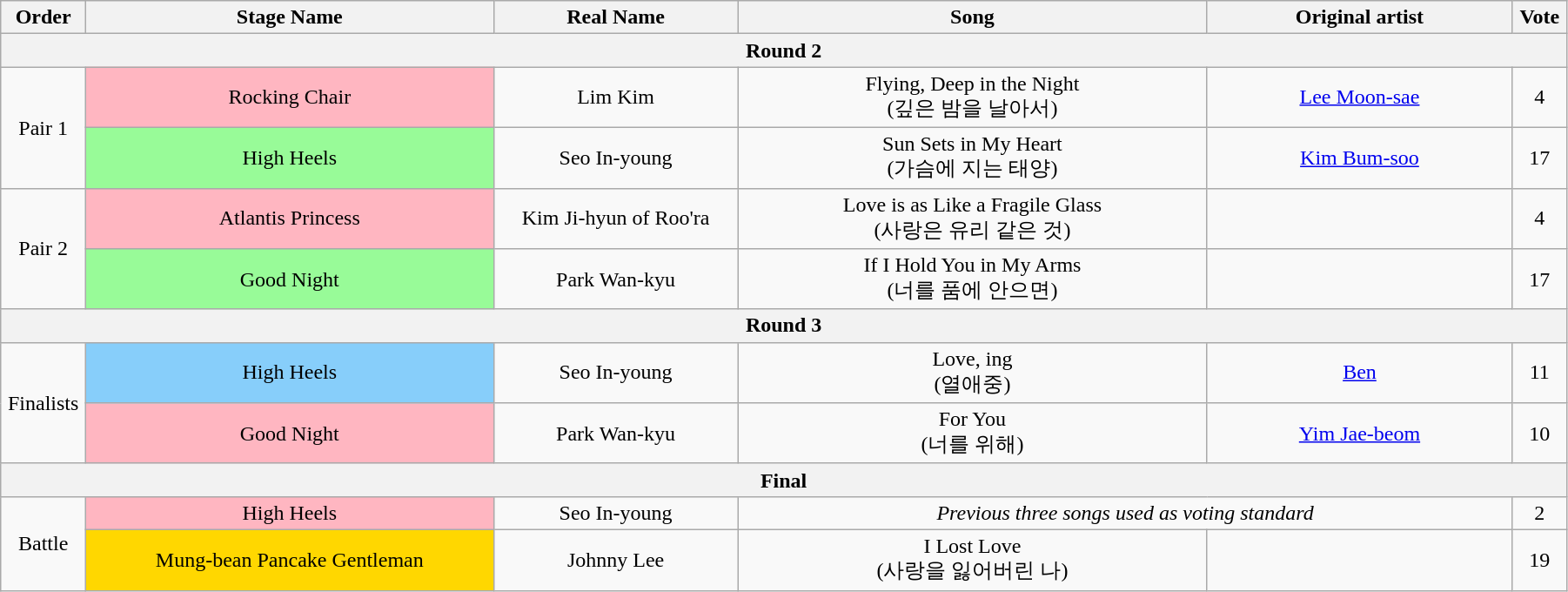<table class="wikitable" style="text-align:center; width:95%;">
<tr>
<th style="width:1%;">Order</th>
<th style="width:20%;">Stage Name</th>
<th style="width:12%;">Real Name</th>
<th style="width:23%;">Song</th>
<th style="width:15%;">Original artist</th>
<th style="width:1%;">Vote</th>
</tr>
<tr>
<th colspan=6>Round 2</th>
</tr>
<tr>
<td rowspan=2>Pair 1</td>
<td bgcolor="lightpink">Rocking Chair</td>
<td>Lim Kim</td>
<td>Flying, Deep in the Night<br>(깊은 밤을 날아서)</td>
<td><a href='#'>Lee Moon-sae</a></td>
<td>4</td>
</tr>
<tr>
<td bgcolor="palegreen">High Heels</td>
<td>Seo In-young</td>
<td>Sun Sets in My Heart<br>(가슴에 지는 태양)</td>
<td><a href='#'>Kim Bum-soo</a></td>
<td>17</td>
</tr>
<tr>
<td rowspan=2>Pair 2</td>
<td bgcolor="lightpink">Atlantis Princess</td>
<td>Kim Ji-hyun of Roo'ra</td>
<td>Love is as Like a Fragile Glass<br>(사랑은 유리 같은 것)</td>
<td></td>
<td>4</td>
</tr>
<tr>
<td bgcolor="palegreen">Good Night</td>
<td>Park Wan-kyu</td>
<td>If I Hold You in My Arms<br>(너를 품에 안으면)</td>
<td></td>
<td>17</td>
</tr>
<tr>
<th colspan=6>Round 3</th>
</tr>
<tr>
<td rowspan=2>Finalists</td>
<td bgcolor="lightskyblue">High Heels</td>
<td>Seo In-young</td>
<td>Love, ing<br>(열애중)</td>
<td><a href='#'>Ben</a></td>
<td>11</td>
</tr>
<tr>
<td bgcolor="lightpink">Good Night</td>
<td>Park Wan-kyu</td>
<td>For You<br>(너를 위해)</td>
<td><a href='#'>Yim Jae-beom</a></td>
<td>10</td>
</tr>
<tr>
<th colspan=6>Final</th>
</tr>
<tr>
<td rowspan=2>Battle</td>
<td bgcolor="lightpink">High Heels</td>
<td>Seo In-young</td>
<td colspan=2><em>Previous three songs used as voting standard</em></td>
<td>2</td>
</tr>
<tr>
<td bgcolor="gold">Mung-bean Pancake Gentleman</td>
<td>Johnny Lee</td>
<td>I Lost Love<br>(사랑을 잃어버린 나)</td>
<td></td>
<td>19</td>
</tr>
</table>
